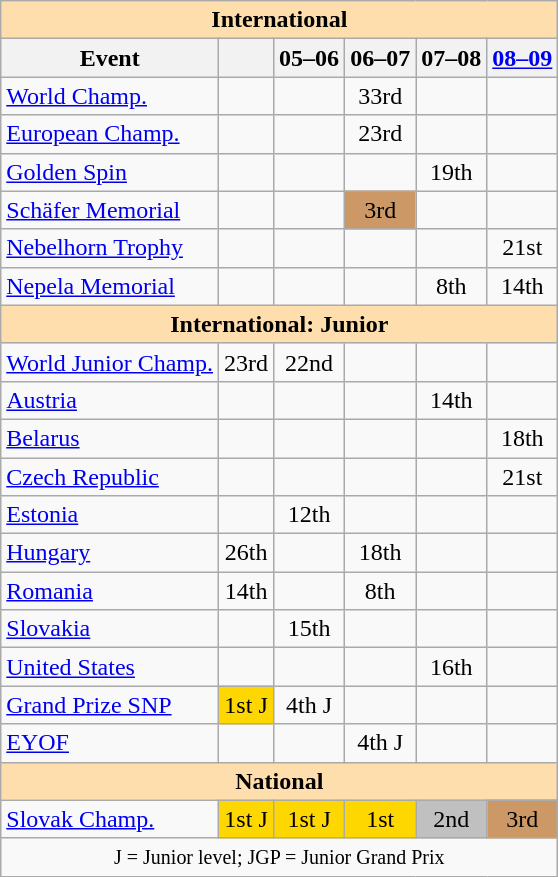<table class="wikitable" style="text-align:center">
<tr>
<th style="background-color: #ffdead; " colspan=6 align=center>International</th>
</tr>
<tr>
<th>Event</th>
<th></th>
<th>05–06</th>
<th>06–07</th>
<th>07–08</th>
<th><a href='#'>08–09</a></th>
</tr>
<tr>
<td align=left><a href='#'>World Champ.</a></td>
<td></td>
<td></td>
<td>33rd</td>
<td></td>
<td></td>
</tr>
<tr>
<td align=left><a href='#'>European Champ.</a></td>
<td></td>
<td></td>
<td>23rd</td>
<td></td>
<td></td>
</tr>
<tr>
<td align=left><a href='#'>Golden Spin</a></td>
<td></td>
<td></td>
<td></td>
<td>19th</td>
<td></td>
</tr>
<tr>
<td align=left><a href='#'>Schäfer Memorial</a></td>
<td></td>
<td></td>
<td bgcolor=cc9966>3rd</td>
<td></td>
<td></td>
</tr>
<tr>
<td align=left><a href='#'>Nebelhorn Trophy</a></td>
<td></td>
<td></td>
<td></td>
<td></td>
<td>21st</td>
</tr>
<tr>
<td align=left><a href='#'>Nepela Memorial</a></td>
<td></td>
<td></td>
<td></td>
<td>8th</td>
<td>14th</td>
</tr>
<tr>
<th style="background-color: #ffdead; " colspan=6 align=center>International: Junior</th>
</tr>
<tr>
<td align=left><a href='#'>World Junior Champ.</a></td>
<td>23rd</td>
<td>22nd</td>
<td></td>
<td></td>
<td></td>
</tr>
<tr>
<td align=left> <a href='#'>Austria</a></td>
<td></td>
<td></td>
<td></td>
<td>14th</td>
<td></td>
</tr>
<tr>
<td align=left> <a href='#'>Belarus</a></td>
<td></td>
<td></td>
<td></td>
<td></td>
<td>18th</td>
</tr>
<tr>
<td align=left> <a href='#'>Czech Republic</a></td>
<td></td>
<td></td>
<td></td>
<td></td>
<td>21st</td>
</tr>
<tr>
<td align=left> <a href='#'>Estonia</a></td>
<td></td>
<td>12th</td>
<td></td>
<td></td>
<td></td>
</tr>
<tr>
<td align=left> <a href='#'>Hungary</a></td>
<td>26th</td>
<td></td>
<td>18th</td>
<td></td>
<td></td>
</tr>
<tr>
<td align=left> <a href='#'>Romania</a></td>
<td>14th</td>
<td></td>
<td>8th</td>
<td></td>
<td></td>
</tr>
<tr>
<td align=left> <a href='#'>Slovakia</a></td>
<td></td>
<td>15th</td>
<td></td>
<td></td>
<td></td>
</tr>
<tr>
<td align=left> <a href='#'>United States</a></td>
<td></td>
<td></td>
<td></td>
<td>16th</td>
<td></td>
</tr>
<tr>
<td align=left><a href='#'>Grand Prize SNP</a></td>
<td bgcolor=gold>1st J</td>
<td>4th J</td>
<td></td>
<td></td>
<td></td>
</tr>
<tr>
<td align=left><a href='#'>EYOF</a></td>
<td></td>
<td></td>
<td>4th J</td>
<td></td>
<td></td>
</tr>
<tr>
<th style="background-color: #ffdead; " colspan=6 align=center>National</th>
</tr>
<tr>
<td align=left><a href='#'>Slovak Champ.</a></td>
<td bgcolor=gold>1st J</td>
<td bgcolor=gold>1st J</td>
<td bgcolor=gold>1st</td>
<td bgcolor=silver>2nd</td>
<td bgcolor=cc9966>3rd</td>
</tr>
<tr>
<td colspan=6 align=center><small> J = Junior level; JGP = Junior Grand Prix </small></td>
</tr>
</table>
